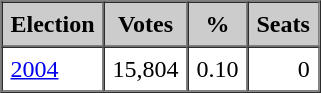<table border="1" cellspacing="0" cellpadding="5">
<tr ---- bgcolor="#cccccc">
<th>Election</th>
<th>Votes</th>
<th>%</th>
<th>Seats</th>
</tr>
<tr>
<td><a href='#'>2004</a></td>
<td align="right">15,804</td>
<td align="right">0.10</td>
<td align="right">0</td>
</tr>
</table>
